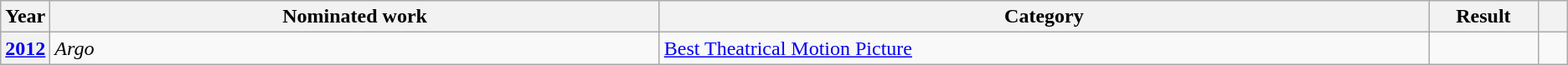<table class=wikitable>
<tr>
<th scope="col" style="width:1em;">Year</th>
<th scope="col" style="width:30em;">Nominated work</th>
<th scope="col" style="width:38em;">Category</th>
<th scope="col" style="width:5em;">Result</th>
<th scope="col" style="width:1em;"></th>
</tr>
<tr>
<th scope="row"><a href='#'>2012</a></th>
<td><em>Argo</em></td>
<td><a href='#'>Best Theatrical Motion Picture</a></td>
<td></td>
<td style="text-align:center;"></td>
</tr>
</table>
